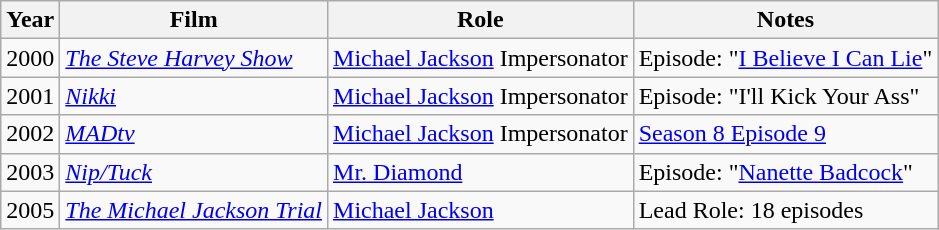<table class="wikitable sortable">
<tr>
<th>Year</th>
<th>Film</th>
<th>Role</th>
<th class="unsortable">Notes</th>
</tr>
<tr>
<td>2000</td>
<td><em><a href='#'>The Steve Harvey Show</a></em></td>
<td><a href='#'>Michael Jackson</a> Impersonator</td>
<td>Episode: "<a href='#'>I Believe I Can Lie</a>"</td>
</tr>
<tr>
<td>2001</td>
<td><em><a href='#'>Nikki</a></em></td>
<td><a href='#'>Michael Jackson</a> Impersonator</td>
<td>Episode: "I'll Kick Your Ass"</td>
</tr>
<tr>
<td>2002</td>
<td><em><a href='#'>MADtv</a></em></td>
<td><a href='#'>Michael Jackson</a> Impersonator</td>
<td><a href='#'>Season 8 Episode 9</a></td>
</tr>
<tr>
<td>2003</td>
<td><em><a href='#'>Nip/Tuck</a></em></td>
<td><a href='#'>Mr. Diamond</a></td>
<td>Episode: "<a href='#'>Nanette Badcock</a>"</td>
</tr>
<tr>
<td>2005</td>
<td><em><a href='#'>The Michael Jackson Trial</a></em></td>
<td><a href='#'>Michael Jackson</a></td>
<td>Lead Role: 18 episodes</td>
</tr>
</table>
